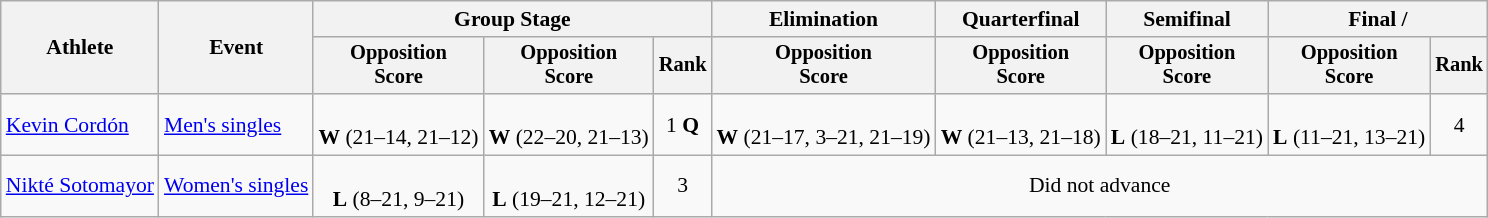<table class="wikitable" style="font-size:90%; text-align:center">
<tr>
<th rowspan="2">Athlete</th>
<th rowspan="2">Event</th>
<th colspan="3">Group Stage</th>
<th>Elimination</th>
<th>Quarterfinal</th>
<th>Semifinal</th>
<th colspan="2">Final / </th>
</tr>
<tr style="font-size:95%">
<th>Opposition<br>Score</th>
<th>Opposition<br>Score</th>
<th>Rank</th>
<th>Opposition<br>Score</th>
<th>Opposition<br>Score</th>
<th>Opposition<br>Score</th>
<th>Opposition<br>Score</th>
<th>Rank</th>
</tr>
<tr>
<td align="left"><a href='#'>Kevin Cordón</a></td>
<td align="left"><a href='#'>Men's singles</a></td>
<td><br><strong>W</strong> (21–14, 21–12)</td>
<td><br><strong>W</strong> (22–20, 21–13)</td>
<td>1 <strong>Q</strong></td>
<td><br><strong>W</strong> (21–17, 3–21, 21–19)</td>
<td><br><strong>W</strong> (21–13, 21–18)</td>
<td><br><strong>L</strong> (18–21, 11–21)</td>
<td><br><strong>L</strong> (11–21, 13–21)</td>
<td>4</td>
</tr>
<tr>
<td align="left"><a href='#'>Nikté Sotomayor</a></td>
<td align="left"><a href='#'>Women's singles</a></td>
<td><br><strong>L</strong> (8–21, 9–21)</td>
<td><br><strong>L</strong> (19–21, 12–21)</td>
<td>3</td>
<td colspan="5">Did not advance</td>
</tr>
</table>
